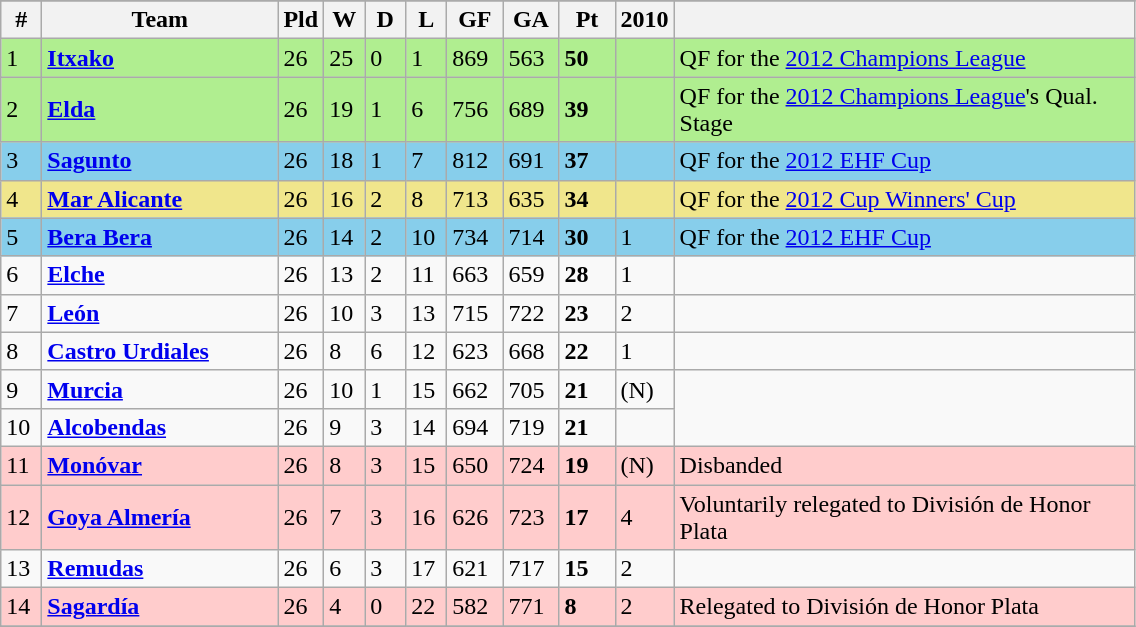<table class=wikitable>
<tr align=center>
</tr>
<tr>
<th width=20>#</th>
<th width=150>Team</th>
<th width=20>Pld</th>
<th width=20>W</th>
<th width=20>D</th>
<th width=20>L</th>
<th width=30>GF</th>
<th width=30>GA</th>
<th width=30>Pt</th>
<th width=30>2010</th>
<th width=300></th>
</tr>
<tr bgcolor=B0EE90>
<td>1</td>
<td align="left"><strong><a href='#'>Itxako</a></strong></td>
<td>26</td>
<td>25</td>
<td>0</td>
<td>1</td>
<td>869</td>
<td>563</td>
<td><strong>50</strong></td>
<td></td>
<td>QF for the <a href='#'>2012 Champions League</a></td>
</tr>
<tr bgcolor=B0EE90>
<td>2</td>
<td align="left"><strong><a href='#'>Elda</a></strong></td>
<td>26</td>
<td>19</td>
<td>1</td>
<td>6</td>
<td>756</td>
<td>689</td>
<td><strong>39</strong></td>
<td></td>
<td>QF for the <a href='#'>2012 Champions League</a>'s Qual. Stage</td>
</tr>
<tr bgcolor=87CEEB>
<td>3</td>
<td align="left"><strong><a href='#'>Sagunto</a></strong></td>
<td>26</td>
<td>18</td>
<td>1</td>
<td>7</td>
<td>812</td>
<td>691</td>
<td><strong>37</strong></td>
<td></td>
<td>QF for the <a href='#'>2012 EHF Cup</a></td>
</tr>
<tr bgcolor=F0E68C>
<td>4</td>
<td align="left"><strong><a href='#'>Mar Alicante</a></strong></td>
<td>26</td>
<td>16</td>
<td>2</td>
<td>8</td>
<td>713</td>
<td>635</td>
<td><strong>34</strong></td>
<td></td>
<td>QF for the <a href='#'>2012 Cup Winners' Cup</a></td>
</tr>
<tr bgcolor=87CEEB>
<td>5</td>
<td align="left"><strong><a href='#'>Bera Bera</a></strong></td>
<td>26</td>
<td>14</td>
<td>2</td>
<td>10</td>
<td>734</td>
<td>714</td>
<td><strong>30</strong></td>
<td> 1</td>
<td>QF for the <a href='#'>2012 EHF Cup</a></td>
</tr>
<tr>
<td>6</td>
<td align="left"><strong><a href='#'>Elche</a></strong></td>
<td>26</td>
<td>13</td>
<td>2</td>
<td>11</td>
<td>663</td>
<td>659</td>
<td><strong>28</strong></td>
<td> 1</td>
<td></td>
</tr>
<tr>
<td>7</td>
<td align="left"><strong><a href='#'>León</a></strong></td>
<td>26</td>
<td>10</td>
<td>3</td>
<td>13</td>
<td>715</td>
<td>722</td>
<td><strong>23</strong></td>
<td> 2</td>
<td></td>
</tr>
<tr>
<td>8</td>
<td align="left"><strong><a href='#'>Castro Urdiales</a></strong></td>
<td>26</td>
<td>8</td>
<td>6</td>
<td>12</td>
<td>623</td>
<td>668</td>
<td><strong>22</strong></td>
<td> 1</td>
<td></td>
</tr>
<tr>
<td>9</td>
<td align="left"><strong><a href='#'>Murcia</a></strong></td>
<td>26</td>
<td>10</td>
<td>1</td>
<td>15</td>
<td>662</td>
<td>705</td>
<td><strong>21</strong></td>
<td>(N)</td>
</tr>
<tr>
<td>10</td>
<td align="left"><strong><a href='#'>Alcobendas</a></strong></td>
<td>26</td>
<td>9</td>
<td>3</td>
<td>14</td>
<td>694</td>
<td>719</td>
<td><strong>21</strong></td>
<td></td>
</tr>
<tr bgcolor=FFCCCC>
<td>11</td>
<td align="left"><strong><a href='#'>Monóvar</a></strong></td>
<td>26</td>
<td>8</td>
<td>3</td>
<td>15</td>
<td>650</td>
<td>724</td>
<td><strong>19</strong></td>
<td>(N)</td>
<td>Disbanded</td>
</tr>
<tr bgcolor=FFCCCC>
<td>12</td>
<td align="left"><strong><a href='#'>Goya Almería</a></strong></td>
<td>26</td>
<td>7</td>
<td>3</td>
<td>16</td>
<td>626</td>
<td>723</td>
<td><strong>17</strong></td>
<td> 4</td>
<td>Voluntarily relegated to División de Honor Plata</td>
</tr>
<tr>
<td>13</td>
<td align="left"><strong><a href='#'>Remudas</a></strong></td>
<td>26</td>
<td>6</td>
<td>3</td>
<td>17</td>
<td>621</td>
<td>717</td>
<td><strong>15</strong></td>
<td> 2</td>
<td></td>
</tr>
<tr bgcolor=FFCCCC>
<td>14</td>
<td align="left"><strong><a href='#'>Sagardía</a></strong></td>
<td>26</td>
<td>4</td>
<td>0</td>
<td>22</td>
<td>582</td>
<td>771</td>
<td><strong>8</strong></td>
<td> 2</td>
<td>Relegated to División de Honor Plata</td>
</tr>
<tr>
</tr>
</table>
